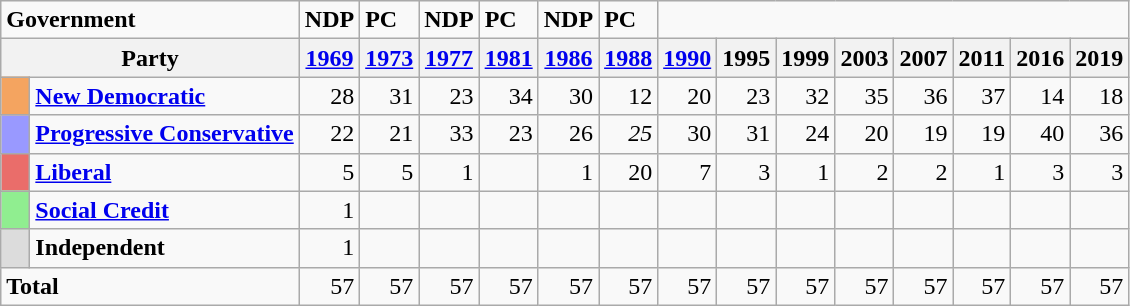<table class="wikitable">
<tr>
<td colspan = "2"><strong>Government</strong></td>
<td><strong>NDP</strong></td>
<td><strong>PC</strong></td>
<td><strong>NDP</strong></td>
<td><strong>PC</strong></td>
<td><strong>NDP</strong></td>
<td><strong>PC</strong></td>
</tr>
<tr>
<th colspan = "2">Party</th>
<th><a href='#'>1969</a></th>
<th><a href='#'>1973</a></th>
<th><a href='#'>1977</a></th>
<th><a href='#'>1981</a></th>
<th><a href='#'>1986</a></th>
<th><a href='#'>1988</a></th>
<th><a href='#'>1990</a></th>
<th>1995</th>
<th>1999</th>
<th>2003</th>
<th>2007</th>
<th>2011</th>
<th>2016</th>
<th>2019</th>
</tr>
<tr align = "right">
<td bgcolor="#F4A460">   </td>
<td align="left"><strong><a href='#'>New Democratic</a></strong></td>
<td>28</td>
<td>31</td>
<td>23</td>
<td>34</td>
<td>30</td>
<td>12</td>
<td>20</td>
<td>23</td>
<td>32</td>
<td>35</td>
<td>36</td>
<td>37</td>
<td>14</td>
<td>18</td>
</tr>
<tr align = "right">
<td bgcolor="#9999FF">   </td>
<td align="left"><strong><a href='#'>Progressive Conservative</a></strong></td>
<td>22</td>
<td>21</td>
<td>33</td>
<td>23</td>
<td>26</td>
<td><em>25</em></td>
<td>30</td>
<td>31</td>
<td>24</td>
<td>20</td>
<td>19</td>
<td>19</td>
<td>40</td>
<td>36</td>
</tr>
<tr align = "right">
<td bgcolor="#EA6D6A">   </td>
<td align="left"><strong><a href='#'>Liberal</a></strong></td>
<td>5</td>
<td>5</td>
<td>1</td>
<td></td>
<td>1</td>
<td>20</td>
<td>7</td>
<td>3</td>
<td>1</td>
<td>2</td>
<td>2</td>
<td>1</td>
<td>3</td>
<td>3</td>
</tr>
<tr align = "right">
<td bgcolor="#90EE90">   </td>
<td align="left"><strong><a href='#'>Social Credit</a></strong></td>
<td>1</td>
<td></td>
<td></td>
<td></td>
<td></td>
<td></td>
<td></td>
<td></td>
<td></td>
<td></td>
<td></td>
<td></td>
<td></td>
<td></td>
</tr>
<tr align = "right">
<td bgcolor="#DCDCDC">   </td>
<td align="left"><strong>Independent</strong></td>
<td>1</td>
<td></td>
<td></td>
<td></td>
<td></td>
<td></td>
<td></td>
<td></td>
<td></td>
<td></td>
<td></td>
<td></td>
<td></td>
<td></td>
</tr>
<tr align = "right">
<td colspan = "2" align="left"><strong>Total</strong></td>
<td>57</td>
<td>57</td>
<td>57</td>
<td>57</td>
<td>57</td>
<td>57</td>
<td>57</td>
<td>57</td>
<td>57</td>
<td>57</td>
<td>57</td>
<td>57</td>
<td>57</td>
<td>57</td>
</tr>
</table>
